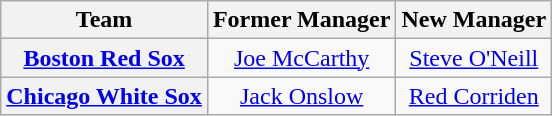<table class="wikitable plainrowheaders" style="text-align:center;">
<tr>
<th>Team</th>
<th>Former Manager</th>
<th>New Manager</th>
</tr>
<tr>
<th scope="row" style="text-align:center;"><a href='#'>Boston Red Sox</a></th>
<td><a href='#'>Joe McCarthy</a></td>
<td><a href='#'>Steve O'Neill</a></td>
</tr>
<tr>
<th scope="row" style="text-align:center;"><a href='#'>Chicago White Sox</a></th>
<td><a href='#'>Jack Onslow</a></td>
<td><a href='#'>Red Corriden</a></td>
</tr>
</table>
